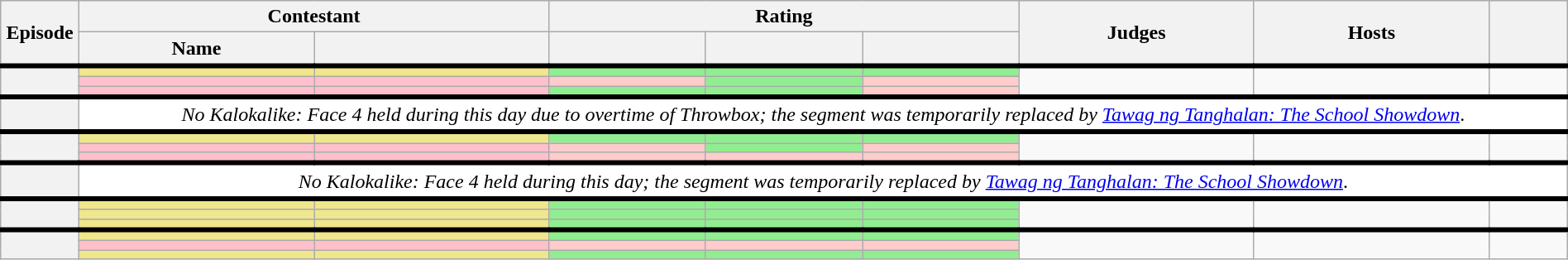<table class="wikitable" style="text-align:center;" width="100%">
<tr>
<th rowspan="2" width="5%">Episode</th>
<th colspan="2" width="30%">Contestant</th>
<th colspan="3" width="30%">Rating</th>
<th rowspan="2" width="15%">Judges</th>
<th rowspan="2" width="15%">Hosts</th>
<th rowspan="2" width="5%"></th>
</tr>
<tr>
<th width="15%">Name</th>
<th width="15%"></th>
<th width="10%"></th>
<th width="10%"></th>
<th width="10%"></th>
</tr>
<tr style="border-top: solid 4px;">
<th rowspan="3"></th>
<td style="background:khaki;"></td>
<td style="background:khaki;"></td>
<td style="background:#90ee90;"></td>
<td style="background:#90ee90;"></td>
<td style="background:#90ee90;"></td>
<td rowspan="3"></td>
<td rowspan="3"></td>
<td rowspan="3"></td>
</tr>
<tr>
<td style="background:pink;"></td>
<td style="background:pink;"></td>
<td style="background:#FFCCCB;"></td>
<td style="background:#90ee90;"></td>
<td style="background:#FFCCCB;"></td>
</tr>
<tr>
<td style="background:pink;"></td>
<td style="background:pink;"></td>
<td style="background:#90ee90;"></td>
<td style="background:#90ee90;"></td>
<td style="background:#FFCCCB;"></td>
</tr>
<tr style="border-top: solid 4px;">
<th></th>
<td colspan="8" style="background:white;"><em>No Kalokalike: Face 4 held during this day due to overtime of Throwbox; the segment was temporarily replaced by <a href='#'>Tawag ng Tanghalan: The School Showdown</a></em>.</td>
</tr>
<tr style="border-top: solid 4px;">
<th rowspan="3"></th>
<td style="background:khaki;"></td>
<td style="background:khaki;"></td>
<td style="background:#90ee90;"></td>
<td style="background:#90ee90;"></td>
<td style="background:#90ee90;"></td>
<td rowspan="3"></td>
<td rowspan="3"></td>
<td rowspan="3"></td>
</tr>
<tr>
<td style="background:pink;"></td>
<td style="background:pink;"></td>
<td style="background:#FFCCCB;"></td>
<td style="background:#90ee90;"></td>
<td style="background:#FFCCCB;"></td>
</tr>
<tr>
<td style="background:pink;"></td>
<td style="background:pink;"></td>
<td style="background:#FFCCCB;"></td>
<td style="background:#FFCCCB;"></td>
<td style="background:#FFCCCB;"></td>
</tr>
<tr style="border-top: solid 4px;">
<th></th>
<td colspan="8" style="background:white;"><em>No Kalokalike: Face 4 held during this day; the segment was temporarily replaced by <a href='#'>Tawag ng Tanghalan: The School Showdown</a></em>.</td>
</tr>
<tr style="border-top: solid 4px;">
<th rowspan="3"></th>
<td style="background:khaki;"></td>
<td style="background:khaki;"></td>
<td style="background:#90ee90;"></td>
<td style="background:#90ee90;"></td>
<td style="background:#90ee90;"></td>
<td rowspan="3"></td>
<td rowspan="3"></td>
<td rowspan="3"></td>
</tr>
<tr>
<td style="background:khaki;"></td>
<td style="background:khaki;"></td>
<td style="background:#90ee90;"></td>
<td style="background:#90ee90;"></td>
<td style="background:#90ee90;"></td>
</tr>
<tr>
<td style="background:khaki;"></td>
<td style="background:khaki;"></td>
<td style="background:#90ee90;"></td>
<td style="background:#90ee90;"></td>
<td style="background:#90ee90;"></td>
</tr>
<tr style="border-top: solid 4px;">
<th rowspan="3"></th>
<td style="background:khaki;"></td>
<td style="background:khaki;"><strong></strong></td>
<td style="background:#90ee90;"></td>
<td style="background:#90ee90;"></td>
<td style="background:#90ee90;"></td>
<td rowspan="3"></td>
<td rowspan="3"></td>
<td rowspan="3"></td>
</tr>
<tr>
<td style="background:pink;"></td>
<td style="background:pink;"></td>
<td style="background:#FFCCCB;"></td>
<td style="background:#FFCCCB;"></td>
<td style="background:#FFCCCB;"></td>
</tr>
<tr>
<td style="background:khaki;"></td>
<td style="background:khaki;"><strong></strong></td>
<td style="background:#90ee90;"></td>
<td style="background:#90ee90;"></td>
<td style="background:#90ee90;"></td>
</tr>
</table>
